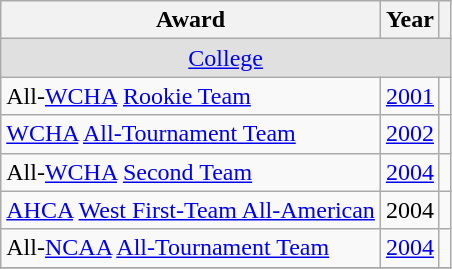<table class="wikitable">
<tr>
<th>Award</th>
<th>Year</th>
<th></th>
</tr>
<tr ALIGN="center" bgcolor="#e0e0e0">
<td colspan="3"><a href='#'>College</a></td>
</tr>
<tr>
<td>All-<a href='#'>WCHA</a> <a href='#'>Rookie Team</a></td>
<td><a href='#'>2001</a></td>
<td></td>
</tr>
<tr>
<td><a href='#'>WCHA</a> <a href='#'>All-Tournament Team</a></td>
<td><a href='#'>2002</a></td>
<td></td>
</tr>
<tr>
<td>All-<a href='#'>WCHA</a> <a href='#'>Second Team</a></td>
<td><a href='#'>2004</a></td>
<td></td>
</tr>
<tr>
<td><a href='#'>AHCA</a> <a href='#'>West First-Team All-American</a></td>
<td>2004</td>
<td></td>
</tr>
<tr>
<td>All-<a href='#'>NCAA</a> <a href='#'>All-Tournament Team</a></td>
<td><a href='#'>2004</a></td>
<td></td>
</tr>
<tr>
</tr>
</table>
